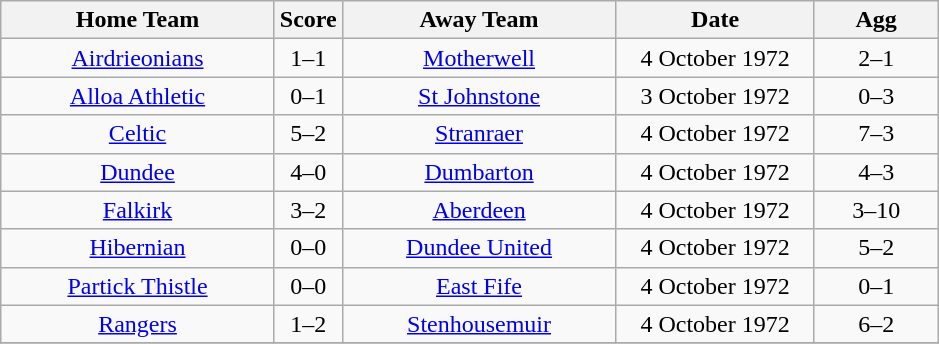<table class="wikitable" style="text-align:center;">
<tr>
<th width=175>Home Team</th>
<th width=20>Score</th>
<th width=175>Away Team</th>
<th width= 125>Date</th>
<th width= 75>Agg</th>
</tr>
<tr>
<td><a href='#'>Airdrieonians</a></td>
<td>1–1</td>
<td><a href='#'>Motherwell</a></td>
<td>4 October 1972</td>
<td>2–1</td>
</tr>
<tr>
<td><a href='#'>Alloa Athletic</a></td>
<td>0–1</td>
<td><a href='#'>St Johnstone</a></td>
<td>3 October 1972</td>
<td>0–3</td>
</tr>
<tr>
<td><a href='#'>Celtic</a></td>
<td>5–2</td>
<td><a href='#'>Stranraer</a></td>
<td>4 October 1972</td>
<td>7–3</td>
</tr>
<tr>
<td><a href='#'>Dundee</a></td>
<td>4–0</td>
<td><a href='#'>Dumbarton</a></td>
<td>4 October 1972</td>
<td>4–3</td>
</tr>
<tr>
<td><a href='#'>Falkirk</a></td>
<td>3–2</td>
<td><a href='#'>Aberdeen</a></td>
<td>4 October 1972</td>
<td>3–10</td>
</tr>
<tr>
<td><a href='#'>Hibernian</a></td>
<td>0–0</td>
<td><a href='#'>Dundee United</a></td>
<td>4 October 1972</td>
<td>5–2</td>
</tr>
<tr>
<td><a href='#'>Partick Thistle</a></td>
<td>0–0</td>
<td><a href='#'>East Fife</a></td>
<td>4 October 1972</td>
<td>0–1</td>
</tr>
<tr>
<td><a href='#'>Rangers</a></td>
<td>1–2</td>
<td><a href='#'>Stenhousemuir</a></td>
<td>4 October 1972</td>
<td>6–2</td>
</tr>
<tr>
</tr>
</table>
